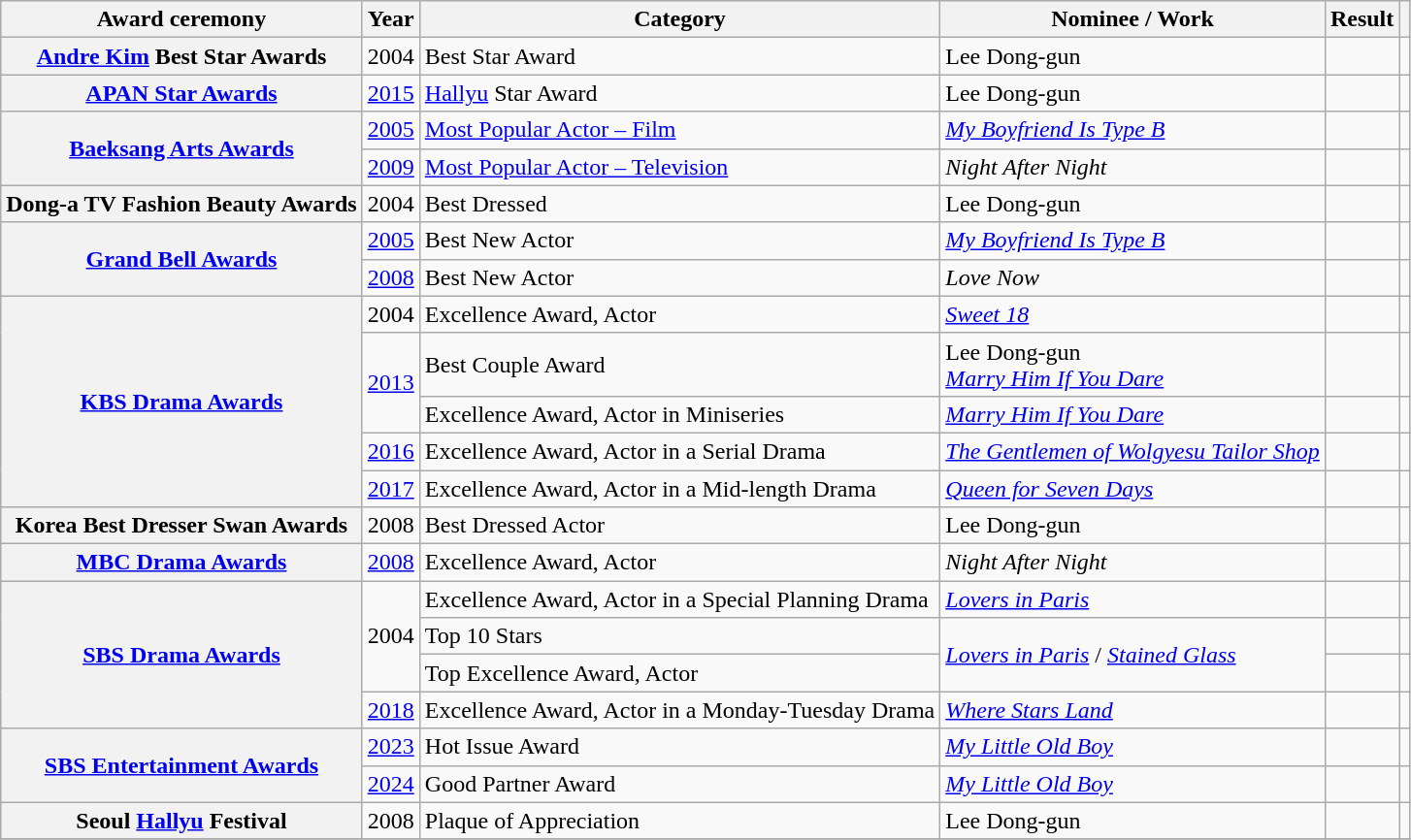<table class="wikitable plainrowheaders sortable">
<tr>
<th scope="col">Award ceremony</th>
<th scope="col">Year</th>
<th scope="col">Category</th>
<th scope="col">Nominee / Work</th>
<th scope="col">Result</th>
<th scope="col" class="unsortable"></th>
</tr>
<tr>
<th scope="row"><a href='#'>Andre Kim</a> Best Star Awards</th>
<td style="text-align:center">2004</td>
<td>Best Star Award</td>
<td>Lee Dong-gun</td>
<td></td>
<td style="text-align:center"></td>
</tr>
<tr>
<th scope="row"><a href='#'>APAN Star Awards</a></th>
<td style="text-align:center"><a href='#'>2015</a></td>
<td><a href='#'>Hallyu</a> Star Award</td>
<td>Lee Dong-gun</td>
<td></td>
<td style="text-align:center"></td>
</tr>
<tr>
<th scope="row" rowspan="2"><a href='#'>Baeksang Arts Awards</a></th>
<td style="text-align:center"><a href='#'>2005</a></td>
<td><a href='#'>Most Popular Actor – Film</a></td>
<td><em><a href='#'>My Boyfriend Is Type B</a></em></td>
<td></td>
<td></td>
</tr>
<tr>
<td style="text-align:center"><a href='#'>2009</a></td>
<td><a href='#'>Most Popular Actor – Television</a></td>
<td><em>Night After Night</em></td>
<td></td>
<td></td>
</tr>
<tr>
<th scope="row">Dong-a TV Fashion Beauty Awards</th>
<td style="text-align:center">2004</td>
<td>Best Dressed</td>
<td>Lee Dong-gun</td>
<td></td>
<td></td>
</tr>
<tr>
<th scope="row" rowspan="2"><a href='#'>Grand Bell Awards</a></th>
<td style="text-align:center"><a href='#'>2005</a></td>
<td>Best New Actor</td>
<td><em><a href='#'>My Boyfriend Is Type B</a></em></td>
<td></td>
<td></td>
</tr>
<tr>
<td style="text-align:center"><a href='#'>2008</a></td>
<td>Best New Actor</td>
<td><em>Love Now</em></td>
<td></td>
<td></td>
</tr>
<tr>
<th scope="row" rowspan="5"><a href='#'>KBS Drama Awards</a></th>
<td style="text-align:center">2004</td>
<td>Excellence Award, Actor</td>
<td><em><a href='#'>Sweet 18</a></em></td>
<td></td>
<td></td>
</tr>
<tr>
<td style="text-align:center" rowspan="2"><a href='#'>2013</a></td>
<td>Best Couple Award</td>
<td>Lee Dong-gun <br><em><a href='#'>Marry Him If You Dare</a></em></td>
<td></td>
<td></td>
</tr>
<tr>
<td>Excellence Award, Actor in Miniseries</td>
<td><em><a href='#'>Marry Him If You Dare</a></em></td>
<td></td>
<td></td>
</tr>
<tr>
<td style="text-align:center"><a href='#'>2016</a></td>
<td>Excellence Award, Actor in a Serial Drama</td>
<td><em><a href='#'>The Gentlemen of Wolgyesu Tailor Shop</a></em></td>
<td></td>
<td style="text-align:center"></td>
</tr>
<tr>
<td style="text-align:center"><a href='#'>2017</a></td>
<td>Excellence Award, Actor in a Mid-length Drama</td>
<td><em><a href='#'>Queen for Seven Days</a></em></td>
<td></td>
<td style="text-align:center"></td>
</tr>
<tr>
<th scope="row">Korea Best Dresser Swan Awards</th>
<td style="text-align:center">2008</td>
<td>Best Dressed Actor</td>
<td>Lee Dong-gun</td>
<td></td>
<td></td>
</tr>
<tr>
<th scope="row"><a href='#'>MBC Drama Awards</a></th>
<td style="text-align:center"><a href='#'>2008</a></td>
<td>Excellence Award, Actor</td>
<td><em>Night After Night</em></td>
<td></td>
<td></td>
</tr>
<tr>
<th scope="row" rowspan="4"><a href='#'>SBS Drama Awards</a></th>
<td style="text-align:center" rowspan="3">2004</td>
<td>Excellence Award, Actor in a Special Planning Drama</td>
<td><em><a href='#'>Lovers in Paris</a></em></td>
<td></td>
<td></td>
</tr>
<tr>
<td>Top 10 Stars</td>
<td rowspan="2"><em><a href='#'>Lovers in Paris</a></em> / <em><a href='#'>Stained Glass</a></em></td>
<td></td>
<td></td>
</tr>
<tr>
<td>Top Excellence Award, Actor</td>
<td></td>
<td></td>
</tr>
<tr>
<td style="text-align:center"><a href='#'>2018</a></td>
<td>Excellence Award, Actor in a Monday-Tuesday Drama</td>
<td><em><a href='#'>Where Stars Land</a></em></td>
<td></td>
<td></td>
</tr>
<tr>
<th scope="row" rowspan="2"><a href='#'>SBS Entertainment Awards</a></th>
<td style="text-align:center"><a href='#'>2023</a></td>
<td>Hot Issue Award</td>
<td><em><a href='#'>My Little Old Boy</a></em></td>
<td></td>
<td style="text-align:center"></td>
</tr>
<tr>
<td style="text-align:center"><a href='#'>2024</a></td>
<td>Good Partner Award</td>
<td><em><a href='#'>My Little Old Boy</a></em></td>
<td></td>
<td style="text-align:center"></td>
</tr>
<tr>
<th scope="row">Seoul <a href='#'>Hallyu</a> Festival</th>
<td style="text-align:center">2008</td>
<td>Plaque of Appreciation</td>
<td>Lee Dong-gun</td>
<td></td>
<td></td>
</tr>
<tr>
</tr>
</table>
